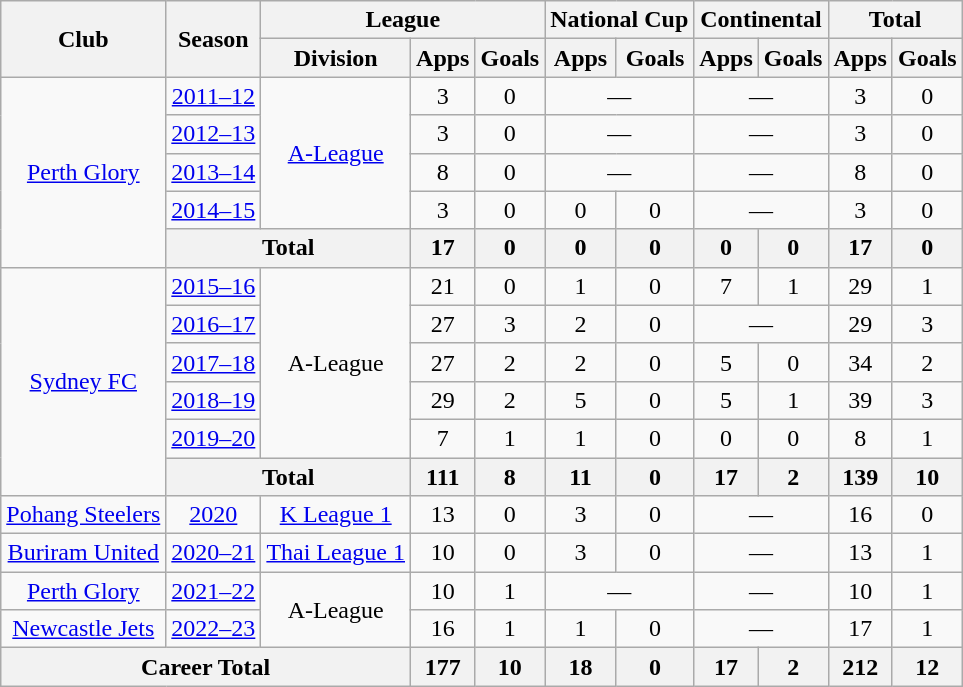<table class="wikitable" style="text-align:center">
<tr>
<th rowspan=2>Club</th>
<th rowspan=2>Season</th>
<th colspan=3>League</th>
<th colspan=2>National Cup</th>
<th colspan=2>Continental</th>
<th colspan=2>Total</th>
</tr>
<tr>
<th>Division</th>
<th>Apps</th>
<th>Goals</th>
<th>Apps</th>
<th>Goals</th>
<th>Apps</th>
<th>Goals</th>
<th>Apps</th>
<th>Goals</th>
</tr>
<tr>
<td rowspan="5"><a href='#'>Perth Glory</a></td>
<td><a href='#'>2011–12</a></td>
<td rowspan="4"><a href='#'>A-League</a></td>
<td>3</td>
<td>0</td>
<td colspan="2">—</td>
<td colspan="2">—</td>
<td>3</td>
<td>0</td>
</tr>
<tr>
<td><a href='#'>2012–13</a></td>
<td>3</td>
<td>0</td>
<td colspan="2">—</td>
<td colspan="2">—</td>
<td>3</td>
<td>0</td>
</tr>
<tr>
<td><a href='#'>2013–14</a></td>
<td>8</td>
<td>0</td>
<td colspan="2">—</td>
<td colspan="2">—</td>
<td>8</td>
<td>0</td>
</tr>
<tr>
<td><a href='#'>2014–15</a></td>
<td>3</td>
<td>0</td>
<td>0</td>
<td>0</td>
<td colspan="2">—</td>
<td>3</td>
<td>0</td>
</tr>
<tr>
<th colspan="2">Total</th>
<th>17</th>
<th>0</th>
<th>0</th>
<th>0</th>
<th>0</th>
<th>0</th>
<th>17</th>
<th>0</th>
</tr>
<tr>
<td rowspan="6"><a href='#'>Sydney FC</a></td>
<td><a href='#'>2015–16</a></td>
<td rowspan="5">A-League</td>
<td>21</td>
<td>0</td>
<td>1</td>
<td>0</td>
<td>7</td>
<td>1</td>
<td>29</td>
<td>1</td>
</tr>
<tr>
<td><a href='#'>2016–17</a></td>
<td>27</td>
<td>3</td>
<td>2</td>
<td>0</td>
<td colspan="2">—</td>
<td>29</td>
<td>3</td>
</tr>
<tr>
<td><a href='#'>2017–18</a></td>
<td>27</td>
<td>2</td>
<td>2</td>
<td>0</td>
<td>5</td>
<td>0</td>
<td>34</td>
<td>2</td>
</tr>
<tr>
<td><a href='#'>2018–19</a></td>
<td>29</td>
<td>2</td>
<td>5</td>
<td>0</td>
<td>5</td>
<td>1</td>
<td>39</td>
<td>3</td>
</tr>
<tr>
<td><a href='#'>2019–20</a></td>
<td>7</td>
<td>1</td>
<td>1</td>
<td>0</td>
<td>0</td>
<td>0</td>
<td>8</td>
<td>1</td>
</tr>
<tr>
<th colspan="2">Total</th>
<th>111</th>
<th>8</th>
<th>11</th>
<th>0</th>
<th>17</th>
<th>2</th>
<th>139</th>
<th>10</th>
</tr>
<tr>
<td><a href='#'>Pohang Steelers</a></td>
<td><a href='#'>2020</a></td>
<td><a href='#'>K League 1</a></td>
<td>13</td>
<td>0</td>
<td>3</td>
<td>0</td>
<td colspan="2">—</td>
<td>16</td>
<td>0</td>
</tr>
<tr>
<td><a href='#'>Buriram United</a></td>
<td><a href='#'>2020–21</a></td>
<td><a href='#'>Thai League 1</a></td>
<td>10</td>
<td>0</td>
<td>3</td>
<td>0</td>
<td colspan="2">—</td>
<td>13</td>
<td>1</td>
</tr>
<tr>
<td><a href='#'>Perth Glory</a></td>
<td><a href='#'>2021–22</a></td>
<td rowspan="2">A-League</td>
<td>10</td>
<td>1</td>
<td colspan="2">—</td>
<td colspan="2">—</td>
<td>10</td>
<td>1</td>
</tr>
<tr>
<td><a href='#'>Newcastle Jets</a></td>
<td><a href='#'>2022–23</a></td>
<td>16</td>
<td>1</td>
<td>1</td>
<td>0</td>
<td colspan="2">—</td>
<td>17</td>
<td>1</td>
</tr>
<tr>
<th colspan="3">Career Total</th>
<th>177</th>
<th>10</th>
<th>18</th>
<th>0</th>
<th>17</th>
<th>2</th>
<th>212</th>
<th>12</th>
</tr>
</table>
